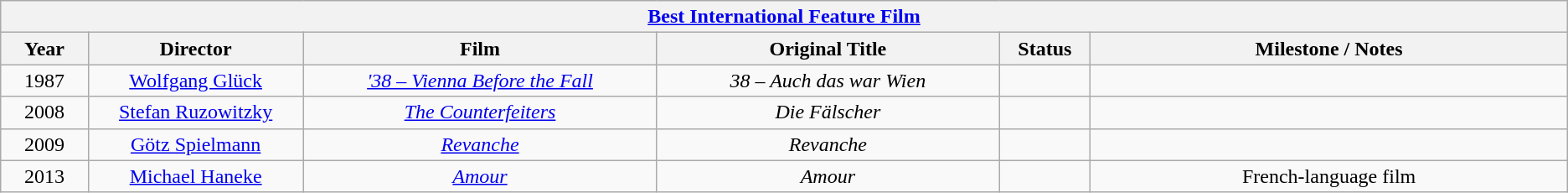<table class="wikitable" style="text-align: center">
<tr>
<th colspan="7" style="text-align:center;"><a href='#'>Best International Feature Film</a></th>
</tr>
<tr>
<th style="width:075px;">Year</th>
<th style="width:200px;">Director</th>
<th style="width:350px;">Film</th>
<th style="width:350px;">Original Title</th>
<th style="width:075px;">Status</th>
<th style="width:500px;">Milestone / Notes</th>
</tr>
<tr>
<td style="text-align: center">1987</td>
<td><a href='#'>Wolfgang Glück</a></td>
<td><em><a href='#'>'38 – Vienna Before the Fall</a></em></td>
<td><em>38 – Auch das war Wien</em></td>
<td></td>
<td></td>
</tr>
<tr>
<td style="text-align: center">2008</td>
<td><a href='#'>Stefan Ruzowitzky</a></td>
<td><em><a href='#'>The Counterfeiters</a></em></td>
<td><em>Die Fälscher</em></td>
<td></td>
<td></td>
</tr>
<tr>
<td>2009</td>
<td><a href='#'>Götz Spielmann</a></td>
<td><em><a href='#'>Revanche</a></em></td>
<td><em>Revanche</em></td>
<td></td>
<td></td>
</tr>
<tr>
<td style="text-align: center">2013</td>
<td><a href='#'>Michael Haneke</a></td>
<td><em><a href='#'>Amour</a></em></td>
<td><em>Amour</em></td>
<td></td>
<td>French-language film</td>
</tr>
</table>
